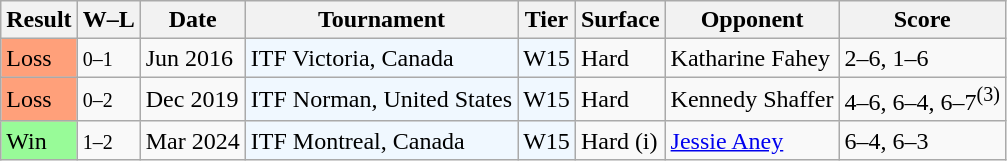<table class="sortable wikitable">
<tr>
<th>Result</th>
<th class="unsortable">W–L</th>
<th>Date</th>
<th>Tournament</th>
<th>Tier</th>
<th>Surface</th>
<th>Opponent</th>
<th class="unsortable">Score</th>
</tr>
<tr>
<td style="background:#ffa07a">Loss</td>
<td><small>0–1</small></td>
<td>Jun 2016</td>
<td style="background:#f0f8ff;">ITF Victoria, Canada</td>
<td style="background:#f0f8ff;">W15</td>
<td>Hard</td>
<td> Katharine Fahey</td>
<td>2–6, 1–6</td>
</tr>
<tr>
<td style="background:#ffa07a">Loss</td>
<td><small>0–2</small></td>
<td>Dec 2019</td>
<td style="background:#f0f8ff;">ITF Norman, United States</td>
<td style="background:#f0f8ff;">W15</td>
<td>Hard</td>
<td> Kennedy Shaffer</td>
<td>4–6, 6–4, 6–7<sup>(3)</sup></td>
</tr>
<tr>
<td style="background:#98fb98;">Win</td>
<td><small>1–2</small></td>
<td>Mar 2024</td>
<td style="background:#f0f8ff;">ITF Montreal, Canada</td>
<td style="background:#f0f8ff;">W15</td>
<td>Hard (i)</td>
<td> <a href='#'>Jessie Aney</a></td>
<td>6–4, 6–3</td>
</tr>
</table>
